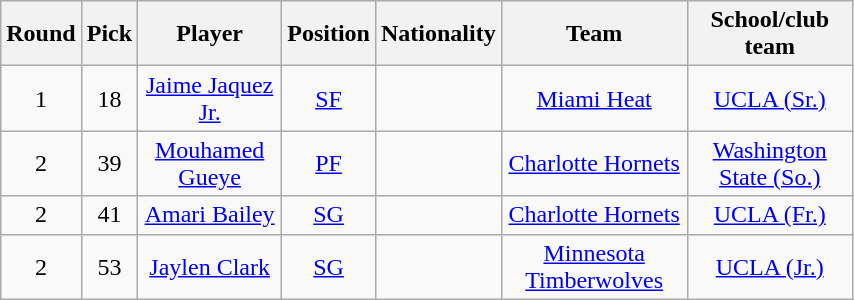<table class="wikitable" width="45%">
<tr>
<th>Round</th>
<th>Pick</th>
<th>Player</th>
<th>Position</th>
<th>Nationality</th>
<th>Team</th>
<th>School/club team</th>
</tr>
<tr style="text-align: center">
<td>1</td>
<td>18</td>
<td><a href='#'>Jaime Jaquez Jr.</a></td>
<td><a href='#'>SF</a></td>
<td></td>
<td><a href='#'>Miami Heat</a></td>
<td><a href='#'>UCLA (Sr.)</a></td>
</tr>
<tr style="text-align: center">
<td>2</td>
<td>39</td>
<td><a href='#'>Mouhamed Gueye</a></td>
<td><a href='#'>PF</a></td>
<td></td>
<td><a href='#'>Charlotte Hornets</a></td>
<td><a href='#'>Washington State (So.)</a></td>
</tr>
<tr style="text-align: center">
<td>2</td>
<td>41</td>
<td><a href='#'>Amari Bailey</a></td>
<td><a href='#'>SG</a></td>
<td></td>
<td><a href='#'>Charlotte Hornets</a></td>
<td><a href='#'>UCLA (Fr.)</a></td>
</tr>
<tr style="text-align: center">
<td>2</td>
<td>53</td>
<td><a href='#'>Jaylen Clark</a></td>
<td><a href='#'>SG</a></td>
<td></td>
<td><a href='#'>Minnesota Timberwolves</a></td>
<td><a href='#'>UCLA (Jr.)</a></td>
</tr>
</table>
